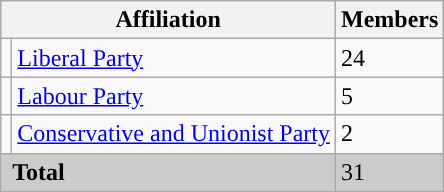<table class="wikitable">
<tr>
<th colspan="2">Affiliation</th>
<th>Members</th>
</tr>
<tr>
<td style="color:inherit;background:"></td>
<td><a href='#'>Liberal Party</a></td>
<td>24</td>
</tr>
<tr>
<td style="color:inherit;background:"></td>
<td><a href='#'>Labour Party</a></td>
<td>5</td>
</tr>
<tr>
<td style="color:inherit;background:"></td>
<td><a href='#'>Conservative and Unionist Party</a></td>
<td>2</td>
</tr>
<tr style="background:#ccc;">
<td colspan="2"> <strong>Total</strong></td>
<td>31</td>
</tr>
</table>
